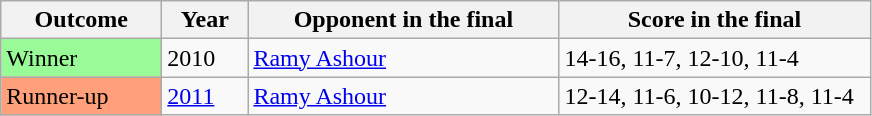<table class="sortable wikitable">
<tr>
<th width="100">Outcome</th>
<th width="50">Year</th>
<th width="200">Opponent in the final</th>
<th width="200">Score in the final</th>
</tr>
<tr>
<td bgcolor="98FB98">Winner</td>
<td>2010</td>
<td>   <a href='#'>Ramy Ashour</a></td>
<td>14-16, 11-7, 12-10, 11-4</td>
</tr>
<tr>
<td bgcolor="ffa07a">Runner-up</td>
<td><a href='#'>2011</a></td>
<td>   <a href='#'>Ramy Ashour</a></td>
<td>12-14, 11-6, 10-12, 11-8, 11-4</td>
</tr>
</table>
